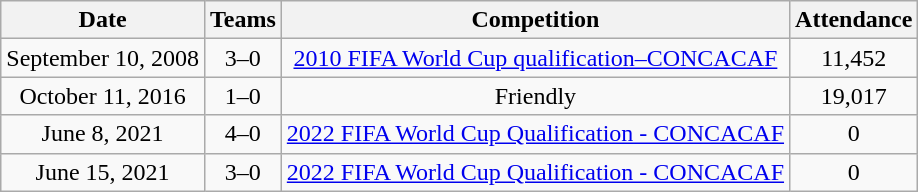<table class="wikitable sortable" style="text-align:center">
<tr>
<th>Date</th>
<th>Teams</th>
<th>Competition</th>
<th>Attendance</th>
</tr>
<tr>
<td>September 10, 2008</td>
<td> 3–0 </td>
<td><a href='#'>2010 FIFA World Cup qualification–CONCACAF</a></td>
<td>11,452</td>
</tr>
<tr>
<td>October 11, 2016</td>
<td> 1–0 </td>
<td>Friendly</td>
<td>19,017</td>
</tr>
<tr>
<td>June 8, 2021</td>
<td> 4–0 </td>
<td><a href='#'>2022 FIFA World Cup Qualification - CONCACAF</a></td>
<td>0</td>
</tr>
<tr>
<td>June 15, 2021</td>
<td> 3–0 </td>
<td><a href='#'>2022 FIFA World Cup Qualification - CONCACAF</a></td>
<td>0</td>
</tr>
</table>
